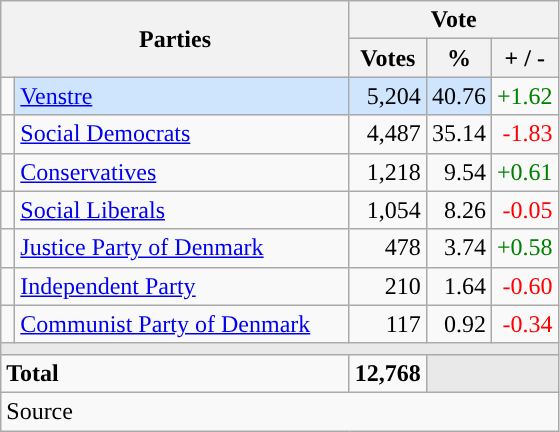<table class="wikitable" style="text-align:right;">
<tr>
<th style="text-align:centre;" rowspan="2" colspan="2" width="225">Parties</th>
<th colspan="3">Vote</th>
</tr>
<tr>
<th width="15">Votes</th>
<th width="15">%</th>
<th width="15">+ / -</th>
</tr>
<tr>
<td width="2" style="color:inherit;background:"></td>
<td bgcolor=#cfe5fe  align="left"><a href='#'>Venstre</a></td>
<td bgcolor=#cfe5fe>5,204</td>
<td bgcolor=#cfe5fe>40.76</td>
<td style=color:green;>+1.62</td>
</tr>
<tr>
<td width="2" style="color:inherit;background:"></td>
<td align="left"><a href='#'>Social Democrats</a></td>
<td>4,487</td>
<td>35.14</td>
<td style=color:red;>-1.83</td>
</tr>
<tr>
<td width="2" style="color:inherit;background:"></td>
<td align="left"><a href='#'>Conservatives</a></td>
<td>1,218</td>
<td>9.54</td>
<td style=color:green;>+0.61</td>
</tr>
<tr>
<td width="2" style="color:inherit;background:"></td>
<td align="left"><a href='#'>Social Liberals</a></td>
<td>1,054</td>
<td>8.26</td>
<td style=color:red;>-0.05</td>
</tr>
<tr>
<td width="2" style="color:inherit;background:"></td>
<td align="left"><a href='#'>Justice Party of Denmark</a></td>
<td>478</td>
<td>3.74</td>
<td style=color:green;>+0.58</td>
</tr>
<tr>
<td width="2" style="color:inherit;background:"></td>
<td align="left"><a href='#'>Independent Party</a></td>
<td>210</td>
<td>1.64</td>
<td style=color:red;>-0.60</td>
</tr>
<tr>
<td width="2" style="color:inherit;background:"></td>
<td align="left"><a href='#'>Communist Party of Denmark</a></td>
<td>117</td>
<td>0.92</td>
<td style=color:red;>-0.34</td>
</tr>
<tr>
<td colspan="7" bgcolor="#E9E9E9"></td>
</tr>
<tr>
<td align="left" colspan="2"><strong>Total</strong></td>
<td><strong>12,768</strong></td>
<td bgcolor="#E9E9E9" colspan="2"></td>
</tr>
<tr>
<td align="left" colspan="6">Source</td>
</tr>
</table>
